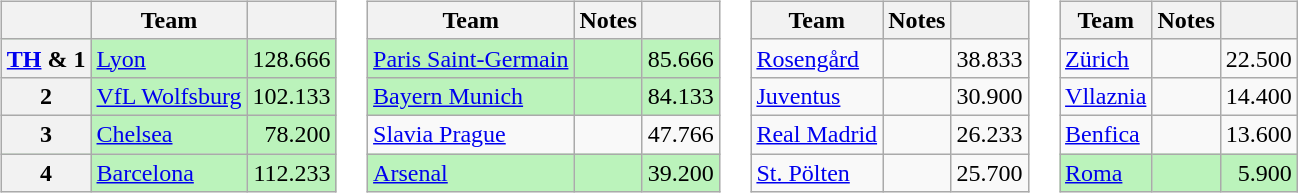<table>
<tr valign=top>
<td><br><table class="wikitable">
<tr>
<th></th>
<th>Team</th>
<th></th>
</tr>
<tr bgcolor=BBF3BB>
<th><a href='#'>TH</a> & 1</th>
<td> <a href='#'>Lyon</a></td>
<td align=right>128.666</td>
</tr>
<tr bgcolor=#BBF3BB>
<th>2</th>
<td> <a href='#'>VfL Wolfsburg</a></td>
<td align=right>102.133</td>
</tr>
<tr bgcolor=#BBF3BB>
<th>3</th>
<td> <a href='#'>Chelsea</a></td>
<td align=right>78.200</td>
</tr>
<tr bgcolor=#BBF3BB>
<th>4</th>
<td> <a href='#'>Barcelona</a></td>
<td align=right>112.233</td>
</tr>
</table>
</td>
<td><br><table class="wikitable">
<tr>
<th>Team</th>
<th>Notes</th>
<th></th>
</tr>
<tr bgcolor=#BBF3BB>
<td> <a href='#'>Paris Saint-Germain</a></td>
<td></td>
<td align=right>85.666</td>
</tr>
<tr bgcolor=#BBF3BB>
<td> <a href='#'>Bayern Munich</a></td>
<td></td>
<td align=right>84.133</td>
</tr>
<tr>
<td> <a href='#'>Slavia Prague</a></td>
<td></td>
<td align=right>47.766</td>
</tr>
<tr bgcolor=#BBF3BB>
<td> <a href='#'>Arsenal</a></td>
<td></td>
<td align=right>39.200</td>
</tr>
</table>
</td>
<td><br><table class="wikitable">
<tr>
<th>Team</th>
<th>Notes</th>
<th></th>
</tr>
<tr>
<td> <a href='#'>Rosengård</a></td>
<td></td>
<td align=right>38.833</td>
</tr>
<tr bgcolor=>
<td> <a href='#'>Juventus</a></td>
<td></td>
<td align=right>30.900</td>
</tr>
<tr bgcolor=>
<td> <a href='#'>Real Madrid</a></td>
<td></td>
<td align=right>26.233</td>
</tr>
<tr bgcolor=>
<td> <a href='#'>St. Pölten</a></td>
<td></td>
<td align=right>25.700</td>
</tr>
</table>
</td>
<td><br><table class="wikitable">
<tr>
<th>Team</th>
<th>Notes</th>
<th></th>
</tr>
<tr>
<td> <a href='#'>Zürich</a></td>
<td></td>
<td align=right>22.500</td>
</tr>
<tr>
<td> <a href='#'>Vllaznia</a></td>
<td></td>
<td align=right>14.400</td>
</tr>
<tr>
<td> <a href='#'>Benfica</a></td>
<td></td>
<td align=right>13.600</td>
</tr>
<tr bgcolor=#BBF3BB>
<td> <a href='#'>Roma</a></td>
<td></td>
<td align=right>5.900</td>
</tr>
</table>
</td>
</tr>
</table>
